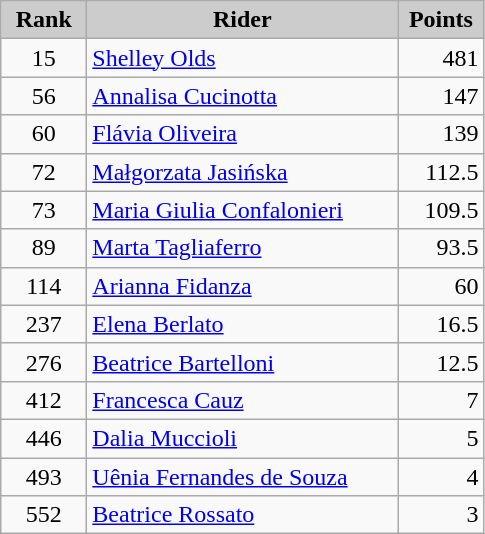<table class="wikitable alternance" style="text-align:center;">
<tr>
<th scope="col" style="background-color:#CCCCCC; width:50px;">Rank</th>
<th scope="col" style="background-color:#CCCCCC; width:200px;">Rider</th>
<th scope="col" style="background-color:#CCCCCC; width:50px;">Points</th>
</tr>
<tr>
<td>15</td>
<td align=left> <a href='#'>Shelley Olds</a></td>
<td align=right>481</td>
</tr>
<tr>
<td>56</td>
<td align=left> <a href='#'>Annalisa Cucinotta</a></td>
<td align=right>147</td>
</tr>
<tr>
<td>60</td>
<td align=left> <a href='#'>Flávia Oliveira</a></td>
<td align=right>139</td>
</tr>
<tr>
<td>72</td>
<td align=left> <a href='#'>Małgorzata Jasińska</a></td>
<td align=right>112.5</td>
</tr>
<tr>
<td>73</td>
<td align=left> <a href='#'>Maria Giulia Confalonieri</a></td>
<td align=right>109.5</td>
</tr>
<tr>
<td>89</td>
<td align=left> <a href='#'>Marta Tagliaferro</a></td>
<td align=right>93.5</td>
</tr>
<tr>
<td>114</td>
<td align=left> <a href='#'>Arianna Fidanza</a></td>
<td align=right>60</td>
</tr>
<tr>
<td>237</td>
<td align=left> <a href='#'>Elena Berlato</a></td>
<td align=right>16.5</td>
</tr>
<tr>
<td>276</td>
<td align=left> <a href='#'>Beatrice Bartelloni</a></td>
<td align=right>12.5</td>
</tr>
<tr>
<td>412</td>
<td align=left> <a href='#'>Francesca Cauz</a></td>
<td align=right>7</td>
</tr>
<tr>
<td>446</td>
<td align=left> <a href='#'>Dalia Muccioli</a></td>
<td align=right>5</td>
</tr>
<tr>
<td>493</td>
<td align=left> <a href='#'>Uênia Fernandes de Souza</a></td>
<td align=right>4</td>
</tr>
<tr>
<td>552</td>
<td align=left> <a href='#'>Beatrice Rossato</a></td>
<td align=right>3</td>
</tr>
</table>
